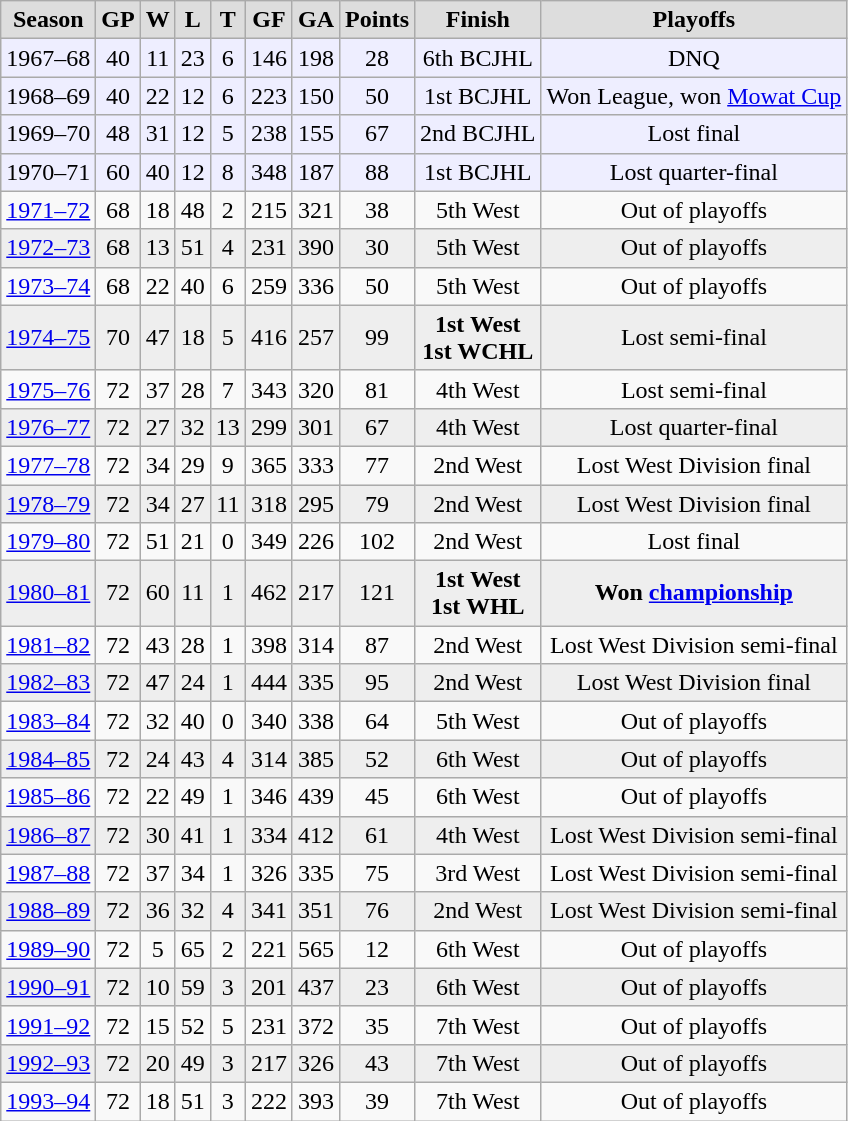<table class="wikitable">
<tr align="center"  bgcolor="#dddddd">
<td><strong>Season</strong></td>
<td><strong>GP </strong></td>
<td><strong> W </strong></td>
<td><strong> L </strong></td>
<td><strong> T </strong></td>
<td><strong>GF </strong></td>
<td><strong>GA </strong></td>
<td><strong>Points</strong></td>
<td><strong>Finish</strong></td>
<td><strong>Playoffs</strong></td>
</tr>
<tr align="center" bgcolor="#eeeeff">
<td>1967–68</td>
<td>40</td>
<td>11</td>
<td>23</td>
<td>6</td>
<td>146</td>
<td>198</td>
<td>28</td>
<td>6th BCJHL</td>
<td>DNQ</td>
</tr>
<tr align="center" bgcolor="#eeeeff">
<td>1968–69</td>
<td>40</td>
<td>22</td>
<td>12</td>
<td>6</td>
<td>223</td>
<td>150</td>
<td>50</td>
<td>1st BCJHL</td>
<td>Won League, won <a href='#'>Mowat Cup</a></td>
</tr>
<tr align="center" bgcolor="#eeeeff">
<td>1969–70</td>
<td>48</td>
<td>31</td>
<td>12</td>
<td>5</td>
<td>238</td>
<td>155</td>
<td>67</td>
<td>2nd BCJHL</td>
<td>Lost final</td>
</tr>
<tr align="center" bgcolor="#eeeeff">
<td>1970–71</td>
<td>60</td>
<td>40</td>
<td>12</td>
<td>8</td>
<td>348</td>
<td>187</td>
<td>88</td>
<td>1st BCJHL</td>
<td>Lost quarter-final</td>
</tr>
<tr align="center">
<td><a href='#'>1971–72</a></td>
<td>68</td>
<td>18</td>
<td>48</td>
<td>2</td>
<td>215</td>
<td>321</td>
<td>38</td>
<td>5th West</td>
<td>Out of playoffs</td>
</tr>
<tr align="center" bgcolor="#eeeeee">
<td><a href='#'>1972–73</a></td>
<td>68</td>
<td>13</td>
<td>51</td>
<td>4</td>
<td>231</td>
<td>390</td>
<td>30</td>
<td>5th West</td>
<td>Out of playoffs</td>
</tr>
<tr align="center">
<td><a href='#'>1973–74</a></td>
<td>68</td>
<td>22</td>
<td>40</td>
<td>6</td>
<td>259</td>
<td>336</td>
<td>50</td>
<td>5th West</td>
<td>Out of playoffs</td>
</tr>
<tr align="center" bgcolor="#eeeeee">
<td><a href='#'>1974–75</a></td>
<td>70</td>
<td>47</td>
<td>18</td>
<td>5</td>
<td>416</td>
<td>257</td>
<td>99</td>
<td><strong>1st West<br>1st WCHL</strong></td>
<td>Lost semi-final</td>
</tr>
<tr align="center">
<td><a href='#'>1975–76</a></td>
<td>72</td>
<td>37</td>
<td>28</td>
<td>7</td>
<td>343</td>
<td>320</td>
<td>81</td>
<td>4th West</td>
<td>Lost semi-final</td>
</tr>
<tr align="center" bgcolor="#eeeeee">
<td><a href='#'>1976–77</a></td>
<td>72</td>
<td>27</td>
<td>32</td>
<td>13</td>
<td>299</td>
<td>301</td>
<td>67</td>
<td>4th West</td>
<td>Lost quarter-final</td>
</tr>
<tr align="center">
<td><a href='#'>1977–78</a></td>
<td>72</td>
<td>34</td>
<td>29</td>
<td>9</td>
<td>365</td>
<td>333</td>
<td>77</td>
<td>2nd West</td>
<td>Lost West Division final</td>
</tr>
<tr align="center" bgcolor="#eeeeee">
<td><a href='#'>1978–79</a></td>
<td>72</td>
<td>34</td>
<td>27</td>
<td>11</td>
<td>318</td>
<td>295</td>
<td>79</td>
<td>2nd West</td>
<td>Lost West Division final</td>
</tr>
<tr align="center">
<td><a href='#'>1979–80</a></td>
<td>72</td>
<td>51</td>
<td>21</td>
<td>0</td>
<td>349</td>
<td>226</td>
<td>102</td>
<td>2nd West</td>
<td>Lost final</td>
</tr>
<tr align="center" bgcolor="#eeeeee">
<td><a href='#'>1980–81</a></td>
<td>72</td>
<td>60</td>
<td>11</td>
<td>1</td>
<td>462</td>
<td>217</td>
<td>121</td>
<td><strong>1st West<br>1st WHL</strong></td>
<td><strong>Won <a href='#'>championship</a></strong></td>
</tr>
<tr align="center">
<td><a href='#'>1981–82</a></td>
<td>72</td>
<td>43</td>
<td>28</td>
<td>1</td>
<td>398</td>
<td>314</td>
<td>87</td>
<td>2nd West</td>
<td>Lost West Division semi-final</td>
</tr>
<tr align="center" bgcolor="#eeeeee">
<td><a href='#'>1982–83</a></td>
<td>72</td>
<td>47</td>
<td>24</td>
<td>1</td>
<td>444</td>
<td>335</td>
<td>95</td>
<td>2nd West</td>
<td>Lost West Division final</td>
</tr>
<tr align="center">
<td><a href='#'>1983–84</a></td>
<td>72</td>
<td>32</td>
<td>40</td>
<td>0</td>
<td>340</td>
<td>338</td>
<td>64</td>
<td>5th West</td>
<td>Out of playoffs</td>
</tr>
<tr align="center" bgcolor="#eeeeee">
<td><a href='#'>1984–85</a></td>
<td>72</td>
<td>24</td>
<td>43</td>
<td>4</td>
<td>314</td>
<td>385</td>
<td>52</td>
<td>6th West</td>
<td>Out of playoffs</td>
</tr>
<tr align="center">
<td><a href='#'>1985–86</a></td>
<td>72</td>
<td>22</td>
<td>49</td>
<td>1</td>
<td>346</td>
<td>439</td>
<td>45</td>
<td>6th West</td>
<td>Out of playoffs</td>
</tr>
<tr align="center" bgcolor="#eeeeee">
<td><a href='#'>1986–87</a></td>
<td>72</td>
<td>30</td>
<td>41</td>
<td>1</td>
<td>334</td>
<td>412</td>
<td>61</td>
<td>4th West</td>
<td>Lost West Division semi-final</td>
</tr>
<tr align="center">
<td><a href='#'>1987–88</a></td>
<td>72</td>
<td>37</td>
<td>34</td>
<td>1</td>
<td>326</td>
<td>335</td>
<td>75</td>
<td>3rd West</td>
<td>Lost West Division semi-final</td>
</tr>
<tr align="center" bgcolor="#eeeeee">
<td><a href='#'>1988–89</a></td>
<td>72</td>
<td>36</td>
<td>32</td>
<td>4</td>
<td>341</td>
<td>351</td>
<td>76</td>
<td>2nd West</td>
<td>Lost West Division semi-final</td>
</tr>
<tr align="center">
<td><a href='#'>1989–90</a></td>
<td>72</td>
<td>5</td>
<td>65</td>
<td>2</td>
<td>221</td>
<td>565</td>
<td>12</td>
<td>6th West</td>
<td>Out of playoffs</td>
</tr>
<tr align="center" bgcolor="#eeeeee">
<td><a href='#'>1990–91</a></td>
<td>72</td>
<td>10</td>
<td>59</td>
<td>3</td>
<td>201</td>
<td>437</td>
<td>23</td>
<td>6th West</td>
<td>Out of playoffs</td>
</tr>
<tr align="center">
<td><a href='#'>1991–92</a></td>
<td>72</td>
<td>15</td>
<td>52</td>
<td>5</td>
<td>231</td>
<td>372</td>
<td>35</td>
<td>7th West</td>
<td>Out of playoffs</td>
</tr>
<tr align="center" bgcolor="#eeeeee">
<td><a href='#'>1992–93</a></td>
<td>72</td>
<td>20</td>
<td>49</td>
<td>3</td>
<td>217</td>
<td>326</td>
<td>43</td>
<td>7th West</td>
<td>Out of playoffs</td>
</tr>
<tr align="center">
<td><a href='#'>1993–94</a></td>
<td>72</td>
<td>18</td>
<td>51</td>
<td>3</td>
<td>222</td>
<td>393</td>
<td>39</td>
<td>7th West</td>
<td>Out of playoffs</td>
</tr>
</table>
